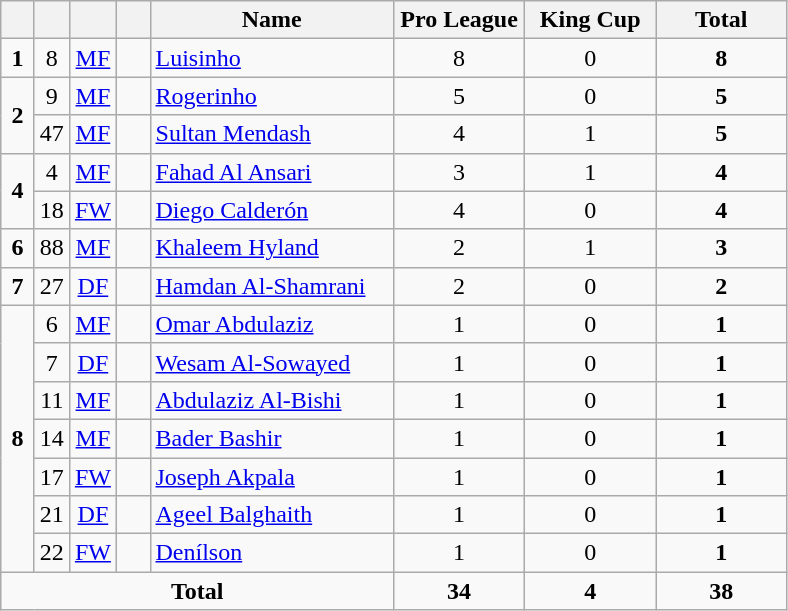<table class="wikitable" style="text-align:center">
<tr>
<th width=15></th>
<th width=15></th>
<th width=15></th>
<th width=15></th>
<th width=155>Name</th>
<th width=80>Pro League</th>
<th width=80>King Cup</th>
<th width=80>Total</th>
</tr>
<tr>
<td><strong>1</strong></td>
<td>8</td>
<td><a href='#'>MF</a></td>
<td></td>
<td align=left><a href='#'>Luisinho</a></td>
<td>8</td>
<td>0</td>
<td><strong>8</strong></td>
</tr>
<tr>
<td rowspan=2><strong>2</strong></td>
<td>9</td>
<td><a href='#'>MF</a></td>
<td></td>
<td align=left><a href='#'>Rogerinho</a></td>
<td>5</td>
<td>0</td>
<td><strong>5</strong></td>
</tr>
<tr>
<td>47</td>
<td><a href='#'>MF</a></td>
<td></td>
<td align=left><a href='#'>Sultan Mendash</a></td>
<td>4</td>
<td>1</td>
<td><strong>5</strong></td>
</tr>
<tr>
<td rowspan=2><strong>4</strong></td>
<td>4</td>
<td><a href='#'>MF</a></td>
<td></td>
<td align=left><a href='#'>Fahad Al Ansari</a></td>
<td>3</td>
<td>1</td>
<td><strong>4</strong></td>
</tr>
<tr>
<td>18</td>
<td><a href='#'>FW</a></td>
<td></td>
<td align=left><a href='#'>Diego Calderón</a></td>
<td>4</td>
<td>0</td>
<td><strong>4</strong></td>
</tr>
<tr>
<td><strong>6</strong></td>
<td>88</td>
<td><a href='#'>MF</a></td>
<td></td>
<td align=left><a href='#'>Khaleem Hyland</a></td>
<td>2</td>
<td>1</td>
<td><strong>3</strong></td>
</tr>
<tr>
<td><strong>7</strong></td>
<td>27</td>
<td><a href='#'>DF</a></td>
<td></td>
<td align=left><a href='#'>Hamdan Al-Shamrani</a></td>
<td>2</td>
<td>0</td>
<td><strong>2</strong></td>
</tr>
<tr>
<td rowspan=7><strong>8</strong></td>
<td>6</td>
<td><a href='#'>MF</a></td>
<td></td>
<td align=left><a href='#'>Omar Abdulaziz</a></td>
<td>1</td>
<td>0</td>
<td><strong>1</strong></td>
</tr>
<tr>
<td>7</td>
<td><a href='#'>DF</a></td>
<td></td>
<td align=left><a href='#'>Wesam Al-Sowayed</a></td>
<td>1</td>
<td>0</td>
<td><strong>1</strong></td>
</tr>
<tr>
<td>11</td>
<td><a href='#'>MF</a></td>
<td></td>
<td align=left><a href='#'>Abdulaziz Al-Bishi</a></td>
<td>1</td>
<td>0</td>
<td><strong>1</strong></td>
</tr>
<tr>
<td>14</td>
<td><a href='#'>MF</a></td>
<td></td>
<td align=left><a href='#'>Bader Bashir</a></td>
<td>1</td>
<td>0</td>
<td><strong>1</strong></td>
</tr>
<tr>
<td>17</td>
<td><a href='#'>FW</a></td>
<td></td>
<td align=left><a href='#'>Joseph Akpala</a></td>
<td>1</td>
<td>0</td>
<td><strong>1</strong></td>
</tr>
<tr>
<td>21</td>
<td><a href='#'>DF</a></td>
<td></td>
<td align=left><a href='#'>Ageel Balghaith</a></td>
<td>1</td>
<td>0</td>
<td><strong>1</strong></td>
</tr>
<tr>
<td>22</td>
<td><a href='#'>FW</a></td>
<td></td>
<td align=left><a href='#'>Denílson</a></td>
<td>1</td>
<td>0</td>
<td><strong>1</strong></td>
</tr>
<tr>
<td colspan=5><strong>Total</strong></td>
<td><strong>34</strong></td>
<td><strong>4</strong></td>
<td><strong>38</strong></td>
</tr>
</table>
